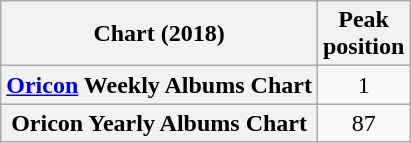<table class="wikitable plainrowheaders" style="text-align:center;">
<tr>
<th>Chart (2018)</th>
<th>Peak<br>position</th>
</tr>
<tr>
<th scope="row"><a href='#'>Oricon</a> Weekly Albums Chart</th>
<td>1</td>
</tr>
<tr>
<th scope="row">Oricon Yearly Albums Chart</th>
<td>87</td>
</tr>
</table>
